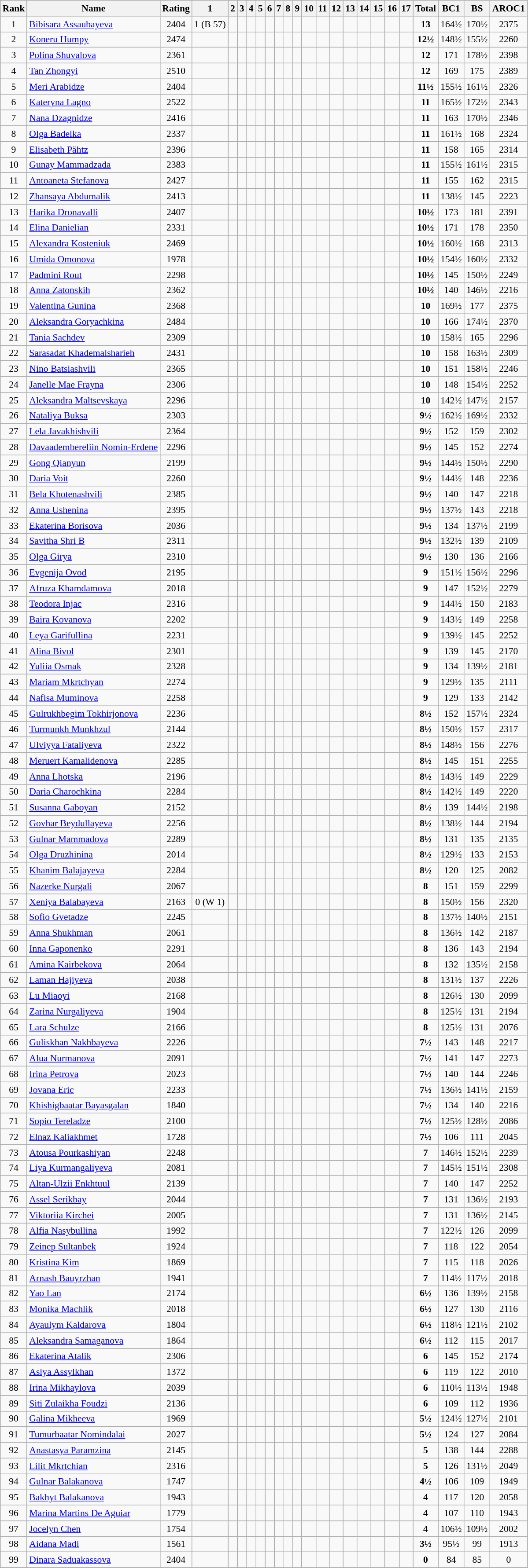<table class="wikitable sortable" style="text-align:center; font-size:90%">
<tr>
<th>Rank</th>
<th>Name</th>
<th>Rating</th>
<th>1</th>
<th>2</th>
<th>3</th>
<th>4</th>
<th>5</th>
<th>6</th>
<th>7</th>
<th>8</th>
<th>9</th>
<th>10</th>
<th>11</th>
<th>12</th>
<th>13</th>
<th>14</th>
<th>15</th>
<th>16</th>
<th>17</th>
<th>Total</th>
<th>BC1</th>
<th>BS</th>
<th>AROC1</th>
</tr>
<tr>
<td>1</td>
<td align="left"> <a href='#'>Bibisara Assaubayeva</a></td>
<td>2404</td>
<td>1 (B 57)</td>
<td></td>
<td></td>
<td></td>
<td></td>
<td></td>
<td></td>
<td></td>
<td></td>
<td></td>
<td></td>
<td></td>
<td></td>
<td></td>
<td></td>
<td></td>
<td></td>
<td><strong>13</strong></td>
<td>164½</td>
<td>170½</td>
<td>2375</td>
</tr>
<tr>
<td>2</td>
<td align="left"> <a href='#'>Koneru Humpy</a></td>
<td>2474</td>
<td></td>
<td></td>
<td></td>
<td></td>
<td></td>
<td></td>
<td></td>
<td></td>
<td></td>
<td></td>
<td></td>
<td></td>
<td></td>
<td></td>
<td></td>
<td></td>
<td></td>
<td><strong>12½</strong></td>
<td>148½</td>
<td>155½</td>
<td>2260</td>
</tr>
<tr>
<td>3</td>
<td align="left"> <a href='#'>Polina Shuvalova</a></td>
<td>2361</td>
<td></td>
<td></td>
<td></td>
<td></td>
<td></td>
<td></td>
<td></td>
<td></td>
<td></td>
<td></td>
<td></td>
<td></td>
<td></td>
<td></td>
<td></td>
<td></td>
<td></td>
<td><strong>12</strong></td>
<td>171</td>
<td>178½</td>
<td>2398</td>
</tr>
<tr>
<td>4</td>
<td align="left"> <a href='#'>Tan Zhongyi</a></td>
<td>2510</td>
<td></td>
<td></td>
<td></td>
<td></td>
<td></td>
<td></td>
<td></td>
<td></td>
<td></td>
<td></td>
<td></td>
<td></td>
<td></td>
<td></td>
<td></td>
<td></td>
<td></td>
<td><strong>12</strong></td>
<td>169</td>
<td>175</td>
<td>2389</td>
</tr>
<tr>
<td>5</td>
<td align="left"> <a href='#'>Meri Arabidze</a></td>
<td>2404</td>
<td></td>
<td></td>
<td></td>
<td></td>
<td></td>
<td></td>
<td></td>
<td></td>
<td></td>
<td></td>
<td></td>
<td></td>
<td></td>
<td></td>
<td></td>
<td></td>
<td></td>
<td><strong>11½</strong></td>
<td>155½</td>
<td>161½</td>
<td>2326</td>
</tr>
<tr>
<td>6</td>
<td align="left"> <a href='#'>Kateryna Lagno</a></td>
<td>2522</td>
<td></td>
<td></td>
<td></td>
<td></td>
<td></td>
<td></td>
<td></td>
<td></td>
<td></td>
<td></td>
<td></td>
<td></td>
<td></td>
<td></td>
<td></td>
<td></td>
<td></td>
<td><strong>11</strong></td>
<td>165½</td>
<td>172½</td>
<td>2343</td>
</tr>
<tr>
<td>7</td>
<td align="left"> <a href='#'>Nana Dzagnidze</a></td>
<td>2416</td>
<td></td>
<td></td>
<td></td>
<td></td>
<td></td>
<td></td>
<td></td>
<td></td>
<td></td>
<td></td>
<td></td>
<td></td>
<td></td>
<td></td>
<td></td>
<td></td>
<td></td>
<td><strong>11</strong></td>
<td>163</td>
<td>170½</td>
<td>2346</td>
</tr>
<tr>
<td>8</td>
<td align="left"> <a href='#'>Olga Badelka</a></td>
<td>2337</td>
<td></td>
<td></td>
<td></td>
<td></td>
<td></td>
<td></td>
<td></td>
<td></td>
<td></td>
<td></td>
<td></td>
<td></td>
<td></td>
<td></td>
<td></td>
<td></td>
<td></td>
<td><strong>11</strong></td>
<td>161½</td>
<td>168</td>
<td>2324</td>
</tr>
<tr>
<td>9</td>
<td align="left"> <a href='#'>Elisabeth Pähtz</a></td>
<td>2396</td>
<td></td>
<td></td>
<td></td>
<td></td>
<td></td>
<td></td>
<td></td>
<td></td>
<td></td>
<td></td>
<td></td>
<td></td>
<td></td>
<td></td>
<td></td>
<td></td>
<td></td>
<td><strong>11</strong></td>
<td>158</td>
<td>165</td>
<td>2314</td>
</tr>
<tr>
<td>10</td>
<td align="left"> <a href='#'>Gunay Mammadzada</a></td>
<td>2383</td>
<td></td>
<td></td>
<td></td>
<td></td>
<td></td>
<td></td>
<td></td>
<td></td>
<td></td>
<td></td>
<td></td>
<td></td>
<td></td>
<td></td>
<td></td>
<td></td>
<td></td>
<td><strong>11</strong></td>
<td>155½</td>
<td>161½</td>
<td>2315</td>
</tr>
<tr>
<td>11</td>
<td align="left"> <a href='#'>Antoaneta Stefanova</a></td>
<td>2427</td>
<td></td>
<td></td>
<td></td>
<td></td>
<td></td>
<td></td>
<td></td>
<td></td>
<td></td>
<td></td>
<td></td>
<td></td>
<td></td>
<td></td>
<td></td>
<td></td>
<td></td>
<td><strong>11</strong></td>
<td>155</td>
<td>162</td>
<td>2315</td>
</tr>
<tr>
<td>12</td>
<td align="left"> <a href='#'>Zhansaya Abdumalik</a></td>
<td>2413</td>
<td></td>
<td></td>
<td></td>
<td></td>
<td></td>
<td></td>
<td></td>
<td></td>
<td></td>
<td></td>
<td></td>
<td></td>
<td></td>
<td></td>
<td></td>
<td></td>
<td></td>
<td><strong>11</strong></td>
<td>138½</td>
<td>145</td>
<td>2223</td>
</tr>
<tr>
<td>13</td>
<td align="left"> <a href='#'>Harika Dronavalli</a></td>
<td>2407</td>
<td></td>
<td></td>
<td></td>
<td></td>
<td></td>
<td></td>
<td></td>
<td></td>
<td></td>
<td></td>
<td></td>
<td></td>
<td></td>
<td></td>
<td></td>
<td></td>
<td></td>
<td><strong>10½</strong></td>
<td>173</td>
<td>181</td>
<td>2391</td>
</tr>
<tr>
<td>14</td>
<td align="left"> <a href='#'>Elina Danielian</a></td>
<td>2331</td>
<td></td>
<td></td>
<td></td>
<td></td>
<td></td>
<td></td>
<td></td>
<td></td>
<td></td>
<td></td>
<td></td>
<td></td>
<td></td>
<td></td>
<td></td>
<td></td>
<td></td>
<td><strong>10½</strong></td>
<td>171</td>
<td>178</td>
<td>2350</td>
</tr>
<tr>
<td>15</td>
<td align="left"> <a href='#'>Alexandra Kosteniuk</a></td>
<td>2469</td>
<td></td>
<td></td>
<td></td>
<td></td>
<td></td>
<td></td>
<td></td>
<td></td>
<td></td>
<td></td>
<td></td>
<td></td>
<td></td>
<td></td>
<td></td>
<td></td>
<td></td>
<td><strong>10½</strong></td>
<td>160½</td>
<td>168</td>
<td>2313</td>
</tr>
<tr>
<td>16</td>
<td align="left"> <a href='#'>Umida Omonova</a></td>
<td>1978</td>
<td></td>
<td></td>
<td></td>
<td></td>
<td></td>
<td></td>
<td></td>
<td></td>
<td></td>
<td></td>
<td></td>
<td></td>
<td></td>
<td></td>
<td></td>
<td></td>
<td></td>
<td><strong>10½</strong></td>
<td>154½</td>
<td>160½</td>
<td>2332</td>
</tr>
<tr>
<td>17</td>
<td align="left"> <a href='#'>Padmini Rout</a></td>
<td>2298</td>
<td></td>
<td></td>
<td></td>
<td></td>
<td></td>
<td></td>
<td></td>
<td></td>
<td></td>
<td></td>
<td></td>
<td></td>
<td></td>
<td></td>
<td></td>
<td></td>
<td></td>
<td><strong>10½</strong></td>
<td>145</td>
<td>150½</td>
<td>2249</td>
</tr>
<tr>
<td>18</td>
<td align="left"> <a href='#'>Anna Zatonskih</a></td>
<td>2362</td>
<td></td>
<td></td>
<td></td>
<td></td>
<td></td>
<td></td>
<td></td>
<td></td>
<td></td>
<td></td>
<td></td>
<td></td>
<td></td>
<td></td>
<td></td>
<td></td>
<td></td>
<td><strong>10½</strong></td>
<td>140</td>
<td>146½</td>
<td>2216</td>
</tr>
<tr>
<td>19</td>
<td align="left"> <a href='#'>Valentina Gunina</a></td>
<td>2368</td>
<td></td>
<td></td>
<td></td>
<td></td>
<td></td>
<td></td>
<td></td>
<td></td>
<td></td>
<td></td>
<td></td>
<td></td>
<td></td>
<td></td>
<td></td>
<td></td>
<td></td>
<td><strong>10</strong></td>
<td>169½</td>
<td>177</td>
<td>2375</td>
</tr>
<tr>
<td>20</td>
<td align="left"> <a href='#'>Aleksandra Goryachkina</a></td>
<td>2484</td>
<td></td>
<td></td>
<td></td>
<td></td>
<td></td>
<td></td>
<td></td>
<td></td>
<td></td>
<td></td>
<td></td>
<td></td>
<td></td>
<td></td>
<td></td>
<td></td>
<td></td>
<td><strong>10</strong></td>
<td>166</td>
<td>174½</td>
<td>2370</td>
</tr>
<tr>
<td>21</td>
<td align="left"> <a href='#'>Tania Sachdev</a></td>
<td>2309</td>
<td></td>
<td></td>
<td></td>
<td></td>
<td></td>
<td></td>
<td></td>
<td></td>
<td></td>
<td></td>
<td></td>
<td></td>
<td></td>
<td></td>
<td></td>
<td></td>
<td></td>
<td><strong>10</strong></td>
<td>158½</td>
<td>165</td>
<td>2296</td>
</tr>
<tr>
<td>22</td>
<td align="left"> <a href='#'>Sarasadat Khademalsharieh</a></td>
<td>2431</td>
<td></td>
<td></td>
<td></td>
<td></td>
<td></td>
<td></td>
<td></td>
<td></td>
<td></td>
<td></td>
<td></td>
<td></td>
<td></td>
<td></td>
<td></td>
<td></td>
<td></td>
<td><strong>10</strong></td>
<td>158</td>
<td>163½</td>
<td>2309</td>
</tr>
<tr>
<td>23</td>
<td align="left"> <a href='#'>Nino Batsiashvili</a></td>
<td>2365</td>
<td></td>
<td></td>
<td></td>
<td></td>
<td></td>
<td></td>
<td></td>
<td></td>
<td></td>
<td></td>
<td></td>
<td></td>
<td></td>
<td></td>
<td></td>
<td></td>
<td></td>
<td><strong>10</strong></td>
<td>151</td>
<td>158½</td>
<td>2246</td>
</tr>
<tr>
<td>24</td>
<td align="left"> <a href='#'>Janelle Mae Frayna</a></td>
<td>2306</td>
<td></td>
<td></td>
<td></td>
<td></td>
<td></td>
<td></td>
<td></td>
<td></td>
<td></td>
<td></td>
<td></td>
<td></td>
<td></td>
<td></td>
<td></td>
<td></td>
<td></td>
<td><strong>10</strong></td>
<td>148</td>
<td>154½</td>
<td>2252</td>
</tr>
<tr>
<td>25</td>
<td align="left"> <a href='#'>Aleksandra Maltsevskaya</a></td>
<td>2296</td>
<td></td>
<td></td>
<td></td>
<td></td>
<td></td>
<td></td>
<td></td>
<td></td>
<td></td>
<td></td>
<td></td>
<td></td>
<td></td>
<td></td>
<td></td>
<td></td>
<td></td>
<td><strong>10</strong></td>
<td>142½</td>
<td>147½</td>
<td>2157</td>
</tr>
<tr>
<td>26</td>
<td align="left"> <a href='#'>Nataliya Buksa</a></td>
<td>2303</td>
<td></td>
<td></td>
<td></td>
<td></td>
<td></td>
<td></td>
<td></td>
<td></td>
<td></td>
<td></td>
<td></td>
<td></td>
<td></td>
<td></td>
<td></td>
<td></td>
<td></td>
<td><strong>9½</strong></td>
<td>162½</td>
<td>169½</td>
<td>2332</td>
</tr>
<tr>
<td>27</td>
<td align="left"> <a href='#'>Lela Javakhishvili</a></td>
<td>2364</td>
<td></td>
<td></td>
<td></td>
<td></td>
<td></td>
<td></td>
<td></td>
<td></td>
<td></td>
<td></td>
<td></td>
<td></td>
<td></td>
<td></td>
<td></td>
<td></td>
<td></td>
<td><strong>9½</strong></td>
<td>152</td>
<td>159</td>
<td>2302</td>
</tr>
<tr>
<td>28</td>
<td align="left"> <a href='#'>Davaadembereliin Nomin-Erdene</a></td>
<td>2296</td>
<td></td>
<td></td>
<td></td>
<td></td>
<td></td>
<td></td>
<td></td>
<td></td>
<td></td>
<td></td>
<td></td>
<td></td>
<td></td>
<td></td>
<td></td>
<td></td>
<td></td>
<td><strong>9½</strong></td>
<td>145</td>
<td>152</td>
<td>2274</td>
</tr>
<tr>
<td>29</td>
<td align="left"> <a href='#'>Gong Qianyun</a></td>
<td>2199</td>
<td></td>
<td></td>
<td></td>
<td></td>
<td></td>
<td></td>
<td></td>
<td></td>
<td></td>
<td></td>
<td></td>
<td></td>
<td></td>
<td></td>
<td></td>
<td></td>
<td></td>
<td><strong>9½</strong></td>
<td>144½</td>
<td>150½</td>
<td>2290</td>
</tr>
<tr>
<td>30</td>
<td align="left"> <a href='#'>Daria Voit</a></td>
<td>2260</td>
<td></td>
<td></td>
<td></td>
<td></td>
<td></td>
<td></td>
<td></td>
<td></td>
<td></td>
<td></td>
<td></td>
<td></td>
<td></td>
<td></td>
<td></td>
<td></td>
<td></td>
<td><strong>9½</strong></td>
<td>144½</td>
<td>148</td>
<td>2236</td>
</tr>
<tr>
<td>31</td>
<td align="left"> <a href='#'>Bela Khotenashvili</a></td>
<td>2385</td>
<td></td>
<td></td>
<td></td>
<td></td>
<td></td>
<td></td>
<td></td>
<td></td>
<td></td>
<td></td>
<td></td>
<td></td>
<td></td>
<td></td>
<td></td>
<td></td>
<td></td>
<td><strong>9½</strong></td>
<td>140</td>
<td>147</td>
<td>2218</td>
</tr>
<tr>
<td>32</td>
<td align="left"> <a href='#'>Anna Ushenina</a></td>
<td>2395</td>
<td></td>
<td></td>
<td></td>
<td></td>
<td></td>
<td></td>
<td></td>
<td></td>
<td></td>
<td></td>
<td></td>
<td></td>
<td></td>
<td></td>
<td></td>
<td></td>
<td></td>
<td><strong>9½</strong></td>
<td>137½</td>
<td>143</td>
<td>2218</td>
</tr>
<tr>
<td>33</td>
<td align="left"> <a href='#'>Ekaterina Borisova</a></td>
<td>2036</td>
<td></td>
<td></td>
<td></td>
<td></td>
<td></td>
<td></td>
<td></td>
<td></td>
<td></td>
<td></td>
<td></td>
<td></td>
<td></td>
<td></td>
<td></td>
<td></td>
<td></td>
<td><strong>9½</strong></td>
<td>134</td>
<td>137½</td>
<td>2199</td>
</tr>
<tr>
<td>34</td>
<td align="left"> <a href='#'>Savitha Shri B</a></td>
<td>2311</td>
<td></td>
<td></td>
<td></td>
<td></td>
<td></td>
<td></td>
<td></td>
<td></td>
<td></td>
<td></td>
<td></td>
<td></td>
<td></td>
<td></td>
<td></td>
<td></td>
<td></td>
<td><strong>9½</strong></td>
<td>132½</td>
<td>139</td>
<td>2109</td>
</tr>
<tr>
<td>35</td>
<td align="left"> <a href='#'>Olga Girya</a></td>
<td>2310</td>
<td></td>
<td></td>
<td></td>
<td></td>
<td></td>
<td></td>
<td></td>
<td></td>
<td></td>
<td></td>
<td></td>
<td></td>
<td></td>
<td></td>
<td></td>
<td></td>
<td></td>
<td><strong>9½</strong></td>
<td>130</td>
<td>136</td>
<td>2166</td>
</tr>
<tr>
<td>36</td>
<td align="left"> <a href='#'>Evgenija Ovod</a></td>
<td>2195</td>
<td></td>
<td></td>
<td></td>
<td></td>
<td></td>
<td></td>
<td></td>
<td></td>
<td></td>
<td></td>
<td></td>
<td></td>
<td></td>
<td></td>
<td></td>
<td></td>
<td></td>
<td><strong>9</strong></td>
<td>151½</td>
<td>156½</td>
<td>2296</td>
</tr>
<tr>
<td>37</td>
<td align="left"> <a href='#'>Afruza Khamdamova</a></td>
<td>2018</td>
<td></td>
<td></td>
<td></td>
<td></td>
<td></td>
<td></td>
<td></td>
<td></td>
<td></td>
<td></td>
<td></td>
<td></td>
<td></td>
<td></td>
<td></td>
<td></td>
<td></td>
<td><strong>9</strong></td>
<td>147</td>
<td>152½</td>
<td>2279</td>
</tr>
<tr>
<td>38</td>
<td align="left"> <a href='#'>Teodora Injac</a></td>
<td>2316</td>
<td></td>
<td></td>
<td></td>
<td></td>
<td></td>
<td></td>
<td></td>
<td></td>
<td></td>
<td></td>
<td></td>
<td></td>
<td></td>
<td></td>
<td></td>
<td></td>
<td></td>
<td><strong>9</strong></td>
<td>144½</td>
<td>150</td>
<td>2183</td>
</tr>
<tr>
<td>39</td>
<td align="left"> <a href='#'>Baira Kovanova</a></td>
<td>2202</td>
<td></td>
<td></td>
<td></td>
<td></td>
<td></td>
<td></td>
<td></td>
<td></td>
<td></td>
<td></td>
<td></td>
<td></td>
<td></td>
<td></td>
<td></td>
<td></td>
<td></td>
<td><strong>9</strong></td>
<td>143½</td>
<td>149</td>
<td>2258</td>
</tr>
<tr>
<td>40</td>
<td align="left"> <a href='#'>Leya Garifullina</a></td>
<td>2231</td>
<td></td>
<td></td>
<td></td>
<td></td>
<td></td>
<td></td>
<td></td>
<td></td>
<td></td>
<td></td>
<td></td>
<td></td>
<td></td>
<td></td>
<td></td>
<td></td>
<td></td>
<td><strong>9</strong></td>
<td>139½</td>
<td>145</td>
<td>2252</td>
</tr>
<tr>
<td>41</td>
<td align="left"> <a href='#'>Alina Bivol</a></td>
<td>2301</td>
<td></td>
<td></td>
<td></td>
<td></td>
<td></td>
<td></td>
<td></td>
<td></td>
<td></td>
<td></td>
<td></td>
<td></td>
<td></td>
<td></td>
<td></td>
<td></td>
<td></td>
<td><strong>9</strong></td>
<td>139</td>
<td>145</td>
<td>2170</td>
</tr>
<tr>
<td>42</td>
<td align="left"> <a href='#'>Yuliia Osmak</a></td>
<td>2328</td>
<td></td>
<td></td>
<td></td>
<td></td>
<td></td>
<td></td>
<td></td>
<td></td>
<td></td>
<td></td>
<td></td>
<td></td>
<td></td>
<td></td>
<td></td>
<td></td>
<td></td>
<td><strong>9</strong></td>
<td>134</td>
<td>139½</td>
<td>2181</td>
</tr>
<tr>
<td>43</td>
<td align="left"> <a href='#'>Mariam Mkrtchyan</a></td>
<td>2274</td>
<td></td>
<td></td>
<td></td>
<td></td>
<td></td>
<td></td>
<td></td>
<td></td>
<td></td>
<td></td>
<td></td>
<td></td>
<td></td>
<td></td>
<td></td>
<td></td>
<td></td>
<td><strong>9</strong></td>
<td>129½</td>
<td>135</td>
<td>2111</td>
</tr>
<tr>
<td>44</td>
<td align="left"> <a href='#'>Nafisa Muminova</a></td>
<td>2258</td>
<td></td>
<td></td>
<td></td>
<td></td>
<td></td>
<td></td>
<td></td>
<td></td>
<td></td>
<td></td>
<td></td>
<td></td>
<td></td>
<td></td>
<td></td>
<td></td>
<td></td>
<td><strong>9</strong></td>
<td>129</td>
<td>133</td>
<td>2142</td>
</tr>
<tr>
<td>45</td>
<td align="left"> <a href='#'>Gulrukhbegim Tokhirjonova</a></td>
<td>2236</td>
<td></td>
<td></td>
<td></td>
<td></td>
<td></td>
<td></td>
<td></td>
<td></td>
<td></td>
<td></td>
<td></td>
<td></td>
<td></td>
<td></td>
<td></td>
<td></td>
<td></td>
<td><strong>8½</strong></td>
<td>152</td>
<td>157½</td>
<td>2324</td>
</tr>
<tr>
<td>46</td>
<td align="left"> <a href='#'>Turmunkh Munkhzul</a></td>
<td>2144</td>
<td></td>
<td></td>
<td></td>
<td></td>
<td></td>
<td></td>
<td></td>
<td></td>
<td></td>
<td></td>
<td></td>
<td></td>
<td></td>
<td></td>
<td></td>
<td></td>
<td></td>
<td><strong>8½</strong></td>
<td>150½</td>
<td>157</td>
<td>2317</td>
</tr>
<tr>
<td>47</td>
<td align="left"> <a href='#'>Ulviyya Fataliyeva</a></td>
<td>2322</td>
<td></td>
<td></td>
<td></td>
<td></td>
<td></td>
<td></td>
<td></td>
<td></td>
<td></td>
<td></td>
<td></td>
<td></td>
<td></td>
<td></td>
<td></td>
<td></td>
<td></td>
<td><strong>8½</strong></td>
<td>148½</td>
<td>156</td>
<td>2276</td>
</tr>
<tr>
<td>48</td>
<td align="left"> <a href='#'>Meruert Kamalidenova</a></td>
<td>2285</td>
<td></td>
<td></td>
<td></td>
<td></td>
<td></td>
<td></td>
<td></td>
<td></td>
<td></td>
<td></td>
<td></td>
<td></td>
<td></td>
<td></td>
<td></td>
<td></td>
<td></td>
<td><strong>8½</strong></td>
<td>145</td>
<td>151</td>
<td>2255</td>
</tr>
<tr>
<td>49</td>
<td align="left"> <a href='#'>Anna Lhotska</a></td>
<td>2196</td>
<td></td>
<td></td>
<td></td>
<td></td>
<td></td>
<td></td>
<td></td>
<td></td>
<td></td>
<td></td>
<td></td>
<td></td>
<td></td>
<td></td>
<td></td>
<td></td>
<td></td>
<td><strong>8½</strong></td>
<td>143½</td>
<td>149</td>
<td>2229</td>
</tr>
<tr>
<td>50</td>
<td align="left"> <a href='#'>Daria Charochkina</a></td>
<td>2284</td>
<td></td>
<td></td>
<td></td>
<td></td>
<td></td>
<td></td>
<td></td>
<td></td>
<td></td>
<td></td>
<td></td>
<td></td>
<td></td>
<td></td>
<td></td>
<td></td>
<td></td>
<td><strong>8½</strong></td>
<td>142½</td>
<td>149</td>
<td>2220</td>
</tr>
<tr>
<td>51</td>
<td align="left"> <a href='#'>Susanna Gaboyan</a></td>
<td>2152</td>
<td></td>
<td></td>
<td></td>
<td></td>
<td></td>
<td></td>
<td></td>
<td></td>
<td></td>
<td></td>
<td></td>
<td></td>
<td></td>
<td></td>
<td></td>
<td></td>
<td></td>
<td><strong>8½</strong></td>
<td>139</td>
<td>144½</td>
<td>2198</td>
</tr>
<tr>
<td>52</td>
<td align="left"> <a href='#'>Govhar Beydullayeva</a></td>
<td>2256</td>
<td></td>
<td></td>
<td></td>
<td></td>
<td></td>
<td></td>
<td></td>
<td></td>
<td></td>
<td></td>
<td></td>
<td></td>
<td></td>
<td></td>
<td></td>
<td></td>
<td></td>
<td><strong>8½</strong></td>
<td>138½</td>
<td>144</td>
<td>2194</td>
</tr>
<tr>
<td>53</td>
<td align="left"> <a href='#'>Gulnar Mammadova</a></td>
<td>2289</td>
<td></td>
<td></td>
<td></td>
<td></td>
<td></td>
<td></td>
<td></td>
<td></td>
<td></td>
<td></td>
<td></td>
<td></td>
<td></td>
<td></td>
<td></td>
<td></td>
<td></td>
<td><strong>8½</strong></td>
<td>131</td>
<td>135</td>
<td>2135</td>
</tr>
<tr>
<td>54</td>
<td align="left"> <a href='#'>Olga Druzhinina</a></td>
<td>2014</td>
<td></td>
<td></td>
<td></td>
<td></td>
<td></td>
<td></td>
<td></td>
<td></td>
<td></td>
<td></td>
<td></td>
<td></td>
<td></td>
<td></td>
<td></td>
<td></td>
<td></td>
<td><strong>8½</strong></td>
<td>129½</td>
<td>133</td>
<td>2153</td>
</tr>
<tr>
<td>55</td>
<td align="left"> <a href='#'>Khanim Balajayeva</a></td>
<td>2284</td>
<td></td>
<td></td>
<td></td>
<td></td>
<td></td>
<td></td>
<td></td>
<td></td>
<td></td>
<td></td>
<td></td>
<td></td>
<td></td>
<td></td>
<td></td>
<td></td>
<td></td>
<td><strong>8½</strong></td>
<td>120</td>
<td>125</td>
<td>2082</td>
</tr>
<tr>
<td>56</td>
<td align="left"> <a href='#'>Nazerke Nurgali</a></td>
<td>2067</td>
<td></td>
<td></td>
<td></td>
<td></td>
<td></td>
<td></td>
<td></td>
<td></td>
<td></td>
<td></td>
<td></td>
<td></td>
<td></td>
<td></td>
<td></td>
<td></td>
<td></td>
<td><strong>8</strong></td>
<td>151</td>
<td>159</td>
<td>2299</td>
</tr>
<tr>
<td>57</td>
<td align="left"> <a href='#'>Xeniya Balabayeva</a></td>
<td>2163</td>
<td>0 (W 1)</td>
<td></td>
<td></td>
<td></td>
<td></td>
<td></td>
<td></td>
<td></td>
<td></td>
<td></td>
<td></td>
<td></td>
<td></td>
<td></td>
<td></td>
<td></td>
<td></td>
<td><strong>8</strong></td>
<td>150½</td>
<td>156</td>
<td>2320</td>
</tr>
<tr>
<td>58</td>
<td align="left"> <a href='#'>Sofio Gvetadze</a></td>
<td>2245</td>
<td></td>
<td></td>
<td></td>
<td></td>
<td></td>
<td></td>
<td></td>
<td></td>
<td></td>
<td></td>
<td></td>
<td></td>
<td></td>
<td></td>
<td></td>
<td></td>
<td></td>
<td><strong>8</strong></td>
<td>137½</td>
<td>140½</td>
<td>2151</td>
</tr>
<tr>
<td>59</td>
<td align="left"> <a href='#'>Anna Shukhman</a></td>
<td>2061</td>
<td></td>
<td></td>
<td></td>
<td></td>
<td></td>
<td></td>
<td></td>
<td></td>
<td></td>
<td></td>
<td></td>
<td></td>
<td></td>
<td></td>
<td></td>
<td></td>
<td></td>
<td><strong>8</strong></td>
<td>136½</td>
<td>142</td>
<td>2187</td>
</tr>
<tr>
<td>60</td>
<td align="left"> <a href='#'>Inna Gaponenko</a></td>
<td>2291</td>
<td></td>
<td></td>
<td></td>
<td></td>
<td></td>
<td></td>
<td></td>
<td></td>
<td></td>
<td></td>
<td></td>
<td></td>
<td></td>
<td></td>
<td></td>
<td></td>
<td></td>
<td><strong>8</strong></td>
<td>136</td>
<td>143</td>
<td>2194</td>
</tr>
<tr>
<td>61</td>
<td align="left"> <a href='#'>Amina Kairbekova</a></td>
<td>2064</td>
<td></td>
<td></td>
<td></td>
<td></td>
<td></td>
<td></td>
<td></td>
<td></td>
<td></td>
<td></td>
<td></td>
<td></td>
<td></td>
<td></td>
<td></td>
<td></td>
<td></td>
<td><strong>8</strong></td>
<td>132</td>
<td>135½</td>
<td>2158</td>
</tr>
<tr>
<td>62</td>
<td align="left"> <a href='#'>Laman Hajiyeva</a></td>
<td>2038</td>
<td></td>
<td></td>
<td></td>
<td></td>
<td></td>
<td></td>
<td></td>
<td></td>
<td></td>
<td></td>
<td></td>
<td></td>
<td></td>
<td></td>
<td></td>
<td></td>
<td></td>
<td><strong>8</strong></td>
<td>131½</td>
<td>137</td>
<td>2226</td>
</tr>
<tr>
<td>63</td>
<td align="left"> <a href='#'>Lu Miaoyi</a></td>
<td>2168</td>
<td></td>
<td></td>
<td></td>
<td></td>
<td></td>
<td></td>
<td></td>
<td></td>
<td></td>
<td></td>
<td></td>
<td></td>
<td></td>
<td></td>
<td></td>
<td></td>
<td></td>
<td><strong>8</strong></td>
<td>126½</td>
<td>130</td>
<td>2099</td>
</tr>
<tr>
<td>64</td>
<td align="left"> <a href='#'>Zarina Nurgaliyeva</a></td>
<td>1904</td>
<td></td>
<td></td>
<td></td>
<td></td>
<td></td>
<td></td>
<td></td>
<td></td>
<td></td>
<td></td>
<td></td>
<td></td>
<td></td>
<td></td>
<td></td>
<td></td>
<td></td>
<td><strong>8</strong></td>
<td>125½</td>
<td>131</td>
<td>2194</td>
</tr>
<tr>
<td>65</td>
<td align="left"> <a href='#'>Lara Schulze</a></td>
<td>2166</td>
<td></td>
<td></td>
<td></td>
<td></td>
<td></td>
<td></td>
<td></td>
<td></td>
<td></td>
<td></td>
<td></td>
<td></td>
<td></td>
<td></td>
<td></td>
<td></td>
<td></td>
<td><strong>8</strong></td>
<td>125½</td>
<td>131</td>
<td>2076</td>
</tr>
<tr>
<td>66</td>
<td align="left"> <a href='#'>Guliskhan Nakhbayeva</a></td>
<td>2226</td>
<td></td>
<td></td>
<td></td>
<td></td>
<td></td>
<td></td>
<td></td>
<td></td>
<td></td>
<td></td>
<td></td>
<td></td>
<td></td>
<td></td>
<td></td>
<td></td>
<td></td>
<td><strong>7½</strong></td>
<td>143</td>
<td>148</td>
<td>2217</td>
</tr>
<tr>
<td>67</td>
<td align="left"> <a href='#'>Alua Nurmanova</a></td>
<td>2091</td>
<td></td>
<td></td>
<td></td>
<td></td>
<td></td>
<td></td>
<td></td>
<td></td>
<td></td>
<td></td>
<td></td>
<td></td>
<td></td>
<td></td>
<td></td>
<td></td>
<td></td>
<td><strong>7½</strong></td>
<td>141</td>
<td>147</td>
<td>2273</td>
</tr>
<tr>
<td>68</td>
<td align="left"> <a href='#'>Irina Petrova</a></td>
<td>2023</td>
<td></td>
<td></td>
<td></td>
<td></td>
<td></td>
<td></td>
<td></td>
<td></td>
<td></td>
<td></td>
<td></td>
<td></td>
<td></td>
<td></td>
<td></td>
<td></td>
<td></td>
<td><strong>7½</strong></td>
<td>140</td>
<td>144</td>
<td>2246</td>
</tr>
<tr>
<td>69</td>
<td align="left"> <a href='#'>Jovana Eric</a></td>
<td>2233</td>
<td></td>
<td></td>
<td></td>
<td></td>
<td></td>
<td></td>
<td></td>
<td></td>
<td></td>
<td></td>
<td></td>
<td></td>
<td></td>
<td></td>
<td></td>
<td></td>
<td></td>
<td><strong>7½</strong></td>
<td>136½</td>
<td>141½</td>
<td>2159</td>
</tr>
<tr>
<td>70</td>
<td align="left"> <a href='#'>Khishigbaatar Bayasgalan</a></td>
<td>1840</td>
<td></td>
<td></td>
<td></td>
<td></td>
<td></td>
<td></td>
<td></td>
<td></td>
<td></td>
<td></td>
<td></td>
<td></td>
<td></td>
<td></td>
<td></td>
<td></td>
<td></td>
<td><strong>7½</strong></td>
<td>134</td>
<td>140</td>
<td>2216</td>
</tr>
<tr>
<td>71</td>
<td align="left"> <a href='#'>Sopio Tereladze</a></td>
<td>2100</td>
<td></td>
<td></td>
<td></td>
<td></td>
<td></td>
<td></td>
<td></td>
<td></td>
<td></td>
<td></td>
<td></td>
<td></td>
<td></td>
<td></td>
<td></td>
<td></td>
<td></td>
<td><strong>7½</strong></td>
<td>125½</td>
<td>128½</td>
<td>2086</td>
</tr>
<tr>
<td>72</td>
<td align="left"> <a href='#'>Elnaz Kaliakhmet</a></td>
<td>1728</td>
<td></td>
<td></td>
<td></td>
<td></td>
<td></td>
<td></td>
<td></td>
<td></td>
<td></td>
<td></td>
<td></td>
<td></td>
<td></td>
<td></td>
<td></td>
<td></td>
<td></td>
<td><strong>7½</strong></td>
<td>106</td>
<td>111</td>
<td>2045</td>
</tr>
<tr>
<td>73</td>
<td align="left"> <a href='#'>Atousa Pourkashiyan</a></td>
<td>2248</td>
<td></td>
<td></td>
<td></td>
<td></td>
<td></td>
<td></td>
<td></td>
<td></td>
<td></td>
<td></td>
<td></td>
<td></td>
<td></td>
<td></td>
<td></td>
<td></td>
<td></td>
<td><strong>7</strong></td>
<td>146½</td>
<td>152½</td>
<td>2239</td>
</tr>
<tr>
<td>74</td>
<td align="left"> <a href='#'>Liya Kurmangaliyeva</a></td>
<td>2081</td>
<td></td>
<td></td>
<td></td>
<td></td>
<td></td>
<td></td>
<td></td>
<td></td>
<td></td>
<td></td>
<td></td>
<td></td>
<td></td>
<td></td>
<td></td>
<td></td>
<td></td>
<td><strong>7</strong></td>
<td>145½</td>
<td>151½</td>
<td>2308</td>
</tr>
<tr>
<td>75</td>
<td align="left"> <a href='#'>Altan-Ulzii Enkhtuul</a></td>
<td>2139</td>
<td></td>
<td></td>
<td></td>
<td></td>
<td></td>
<td></td>
<td></td>
<td></td>
<td></td>
<td></td>
<td></td>
<td></td>
<td></td>
<td></td>
<td></td>
<td></td>
<td></td>
<td><strong>7</strong></td>
<td>140</td>
<td>147</td>
<td>2252</td>
</tr>
<tr>
<td>76</td>
<td align="left"> <a href='#'>Assel Serikbay</a></td>
<td>2044</td>
<td></td>
<td></td>
<td></td>
<td></td>
<td></td>
<td></td>
<td></td>
<td></td>
<td></td>
<td></td>
<td></td>
<td></td>
<td></td>
<td></td>
<td></td>
<td></td>
<td></td>
<td><strong>7</strong></td>
<td>131</td>
<td>136½</td>
<td>2193</td>
</tr>
<tr>
<td>77</td>
<td align="left"> <a href='#'>Viktoriia Kirchei</a></td>
<td>2005</td>
<td></td>
<td></td>
<td></td>
<td></td>
<td></td>
<td></td>
<td></td>
<td></td>
<td></td>
<td></td>
<td></td>
<td></td>
<td></td>
<td></td>
<td></td>
<td></td>
<td></td>
<td><strong>7</strong></td>
<td>131</td>
<td>136½</td>
<td>2145</td>
</tr>
<tr>
<td>78</td>
<td align="left"> <a href='#'>Alfia Nasybullina</a></td>
<td>1992</td>
<td></td>
<td></td>
<td></td>
<td></td>
<td></td>
<td></td>
<td></td>
<td></td>
<td></td>
<td></td>
<td></td>
<td></td>
<td></td>
<td></td>
<td></td>
<td></td>
<td></td>
<td><strong>7</strong></td>
<td>122½</td>
<td>126</td>
<td>2099</td>
</tr>
<tr>
<td>79</td>
<td align="left"> <a href='#'>Zeinep Sultanbek</a></td>
<td>1924</td>
<td></td>
<td></td>
<td></td>
<td></td>
<td></td>
<td></td>
<td></td>
<td></td>
<td></td>
<td></td>
<td></td>
<td></td>
<td></td>
<td></td>
<td></td>
<td></td>
<td></td>
<td><strong>7</strong></td>
<td>118</td>
<td>122</td>
<td>2054</td>
</tr>
<tr>
<td>80</td>
<td align="left"> <a href='#'>Kristina Kim</a></td>
<td>1869</td>
<td></td>
<td></td>
<td></td>
<td></td>
<td></td>
<td></td>
<td></td>
<td></td>
<td></td>
<td></td>
<td></td>
<td></td>
<td></td>
<td></td>
<td></td>
<td></td>
<td></td>
<td><strong>7</strong></td>
<td>115</td>
<td>118</td>
<td>2026</td>
</tr>
<tr>
<td>81</td>
<td align="left"> <a href='#'>Arnash Bauyrzhan</a></td>
<td>1941</td>
<td></td>
<td></td>
<td></td>
<td></td>
<td></td>
<td></td>
<td></td>
<td></td>
<td></td>
<td></td>
<td></td>
<td></td>
<td></td>
<td></td>
<td></td>
<td></td>
<td></td>
<td><strong>7</strong></td>
<td>114½</td>
<td>117½</td>
<td>2018</td>
</tr>
<tr>
<td>82</td>
<td align="left"> <a href='#'>Yao Lan</a></td>
<td>2174</td>
<td></td>
<td></td>
<td></td>
<td></td>
<td></td>
<td></td>
<td></td>
<td></td>
<td></td>
<td></td>
<td></td>
<td></td>
<td></td>
<td></td>
<td></td>
<td></td>
<td></td>
<td><strong>6½</strong></td>
<td>136</td>
<td>139½</td>
<td>2158</td>
</tr>
<tr>
<td>83</td>
<td align="left"> <a href='#'>Monika Machlik</a></td>
<td>2018</td>
<td></td>
<td></td>
<td></td>
<td></td>
<td></td>
<td></td>
<td></td>
<td></td>
<td></td>
<td></td>
<td></td>
<td></td>
<td></td>
<td></td>
<td></td>
<td></td>
<td></td>
<td><strong>6½</strong></td>
<td>127</td>
<td>130</td>
<td>2116</td>
</tr>
<tr>
<td>84</td>
<td align="left"> <a href='#'>Ayaulym Kaldarova</a></td>
<td>1804</td>
<td></td>
<td></td>
<td></td>
<td></td>
<td></td>
<td></td>
<td></td>
<td></td>
<td></td>
<td></td>
<td></td>
<td></td>
<td></td>
<td></td>
<td></td>
<td></td>
<td></td>
<td><strong>6½</strong></td>
<td>118½</td>
<td>121½</td>
<td>2102</td>
</tr>
<tr>
<td>85</td>
<td align="left"> <a href='#'>Aleksandra Samaganova</a></td>
<td>1864</td>
<td></td>
<td></td>
<td></td>
<td></td>
<td></td>
<td></td>
<td></td>
<td></td>
<td></td>
<td></td>
<td></td>
<td></td>
<td></td>
<td></td>
<td></td>
<td></td>
<td></td>
<td><strong>6½</strong></td>
<td>112</td>
<td>115</td>
<td>2017</td>
</tr>
<tr>
<td>86</td>
<td align="left"> <a href='#'>Ekaterina Atalik</a></td>
<td>2306</td>
<td></td>
<td></td>
<td></td>
<td></td>
<td></td>
<td></td>
<td></td>
<td></td>
<td></td>
<td></td>
<td></td>
<td></td>
<td></td>
<td></td>
<td></td>
<td></td>
<td></td>
<td><strong>6</strong></td>
<td>145</td>
<td>152</td>
<td>2174</td>
</tr>
<tr>
<td>87</td>
<td align="left"> <a href='#'>Asiya Assylkhan</a></td>
<td>1372</td>
<td></td>
<td></td>
<td></td>
<td></td>
<td></td>
<td></td>
<td></td>
<td></td>
<td></td>
<td></td>
<td></td>
<td></td>
<td></td>
<td></td>
<td></td>
<td></td>
<td></td>
<td><strong>6</strong></td>
<td>119</td>
<td>122</td>
<td>2010</td>
</tr>
<tr>
<td>88</td>
<td align="left"> <a href='#'>Irina Mikhaylova</a></td>
<td>2039</td>
<td></td>
<td></td>
<td></td>
<td></td>
<td></td>
<td></td>
<td></td>
<td></td>
<td></td>
<td></td>
<td></td>
<td></td>
<td></td>
<td></td>
<td></td>
<td></td>
<td></td>
<td><strong>6</strong></td>
<td>110½</td>
<td>113½</td>
<td>1948</td>
</tr>
<tr>
<td>89</td>
<td align="left"> <a href='#'>Siti Zulaikha Foudzi</a></td>
<td>2136</td>
<td></td>
<td></td>
<td></td>
<td></td>
<td></td>
<td></td>
<td></td>
<td></td>
<td></td>
<td></td>
<td></td>
<td></td>
<td></td>
<td></td>
<td></td>
<td></td>
<td></td>
<td><strong>6</strong></td>
<td>109</td>
<td>112</td>
<td>1936</td>
</tr>
<tr>
<td>90</td>
<td align="left"> <a href='#'>Galina Mikheeva</a></td>
<td>1969</td>
<td></td>
<td></td>
<td></td>
<td></td>
<td></td>
<td></td>
<td></td>
<td></td>
<td></td>
<td></td>
<td></td>
<td></td>
<td></td>
<td></td>
<td></td>
<td></td>
<td></td>
<td><strong>5½</strong></td>
<td>124½</td>
<td>127½</td>
<td>2101</td>
</tr>
<tr>
<td>91</td>
<td align="left"> <a href='#'>Tumurbaatar Nomindalai</a></td>
<td>2027</td>
<td></td>
<td></td>
<td></td>
<td></td>
<td></td>
<td></td>
<td></td>
<td></td>
<td></td>
<td></td>
<td></td>
<td></td>
<td></td>
<td></td>
<td></td>
<td></td>
<td></td>
<td><strong>5½</strong></td>
<td>124</td>
<td>127</td>
<td>2084</td>
</tr>
<tr>
<td>92</td>
<td align="left"> <a href='#'>Anastasya Paramzina</a></td>
<td>2145</td>
<td></td>
<td></td>
<td></td>
<td></td>
<td></td>
<td></td>
<td></td>
<td></td>
<td></td>
<td></td>
<td></td>
<td></td>
<td></td>
<td></td>
<td></td>
<td></td>
<td></td>
<td><strong>5</strong></td>
<td>138</td>
<td>144</td>
<td>2288</td>
</tr>
<tr>
<td>93</td>
<td align="left"> <a href='#'>Lilit Mkrtchian</a></td>
<td>2316</td>
<td></td>
<td></td>
<td></td>
<td></td>
<td></td>
<td></td>
<td></td>
<td></td>
<td></td>
<td></td>
<td></td>
<td></td>
<td></td>
<td></td>
<td></td>
<td></td>
<td></td>
<td><strong>5</strong></td>
<td>126</td>
<td>131½</td>
<td>2049</td>
</tr>
<tr>
<td>94</td>
<td align="left"> <a href='#'>Gulnar Balakanova</a></td>
<td>1747</td>
<td></td>
<td></td>
<td></td>
<td></td>
<td></td>
<td></td>
<td></td>
<td></td>
<td></td>
<td></td>
<td></td>
<td></td>
<td></td>
<td></td>
<td></td>
<td></td>
<td></td>
<td><strong>4½</strong></td>
<td>106</td>
<td>109</td>
<td>1949</td>
</tr>
<tr>
<td>95</td>
<td align="left"> <a href='#'>Bakhyt Balakanova</a></td>
<td>1943</td>
<td></td>
<td></td>
<td></td>
<td></td>
<td></td>
<td></td>
<td></td>
<td></td>
<td></td>
<td></td>
<td></td>
<td></td>
<td></td>
<td></td>
<td></td>
<td></td>
<td></td>
<td><strong>4</strong></td>
<td>117</td>
<td>120</td>
<td>2058</td>
</tr>
<tr>
<td>96</td>
<td align="left"> <a href='#'>Marina Martins De Aguiar</a></td>
<td>1779</td>
<td></td>
<td></td>
<td></td>
<td></td>
<td></td>
<td></td>
<td></td>
<td></td>
<td></td>
<td></td>
<td></td>
<td></td>
<td></td>
<td></td>
<td></td>
<td></td>
<td></td>
<td><strong>4</strong></td>
<td>107</td>
<td>110</td>
<td>1943</td>
</tr>
<tr>
<td>97</td>
<td align="left"> <a href='#'>Jocelyn Chen</a></td>
<td>1754</td>
<td></td>
<td></td>
<td></td>
<td></td>
<td></td>
<td></td>
<td></td>
<td></td>
<td></td>
<td></td>
<td></td>
<td></td>
<td></td>
<td></td>
<td></td>
<td></td>
<td></td>
<td><strong>4</strong></td>
<td>106½</td>
<td>109½</td>
<td>2002</td>
</tr>
<tr>
<td>98</td>
<td align="left"> <a href='#'>Aidana Madi</a></td>
<td>1561</td>
<td></td>
<td></td>
<td></td>
<td></td>
<td></td>
<td></td>
<td></td>
<td></td>
<td></td>
<td></td>
<td></td>
<td></td>
<td></td>
<td></td>
<td></td>
<td></td>
<td></td>
<td><strong>3½</strong></td>
<td>95½</td>
<td>99</td>
<td>1913</td>
</tr>
<tr>
<td>99</td>
<td align="left"> <a href='#'>Dinara Saduakassova</a></td>
<td>2404</td>
<td></td>
<td></td>
<td></td>
<td></td>
<td></td>
<td></td>
<td></td>
<td></td>
<td></td>
<td></td>
<td></td>
<td></td>
<td></td>
<td></td>
<td></td>
<td></td>
<td></td>
<td><strong>0</strong></td>
<td>84</td>
<td>85</td>
<td>0</td>
</tr>
<tr>
</tr>
</table>
